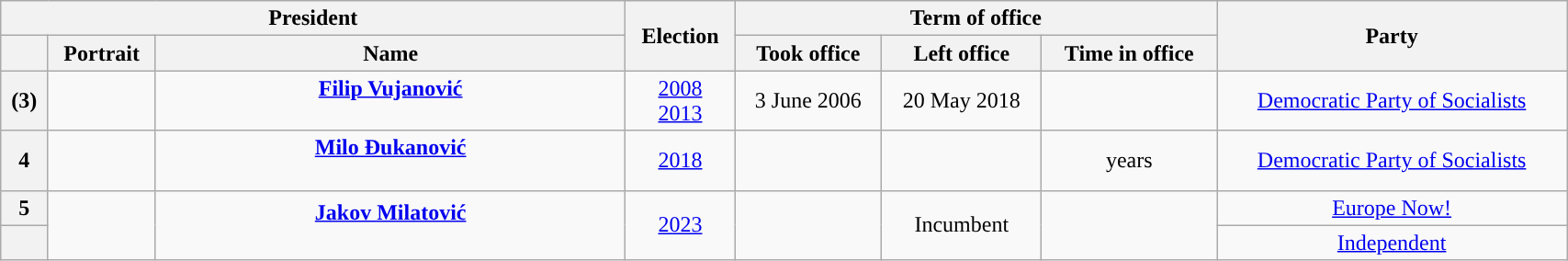<table class="wikitable" style="text-align:center; width:90%">
<tr>
<th colspan=3>President</th>
<th rowspan=2>Election</th>
<th colspan=3>Term of office</th>
<th rowspan=2>Party</th>
</tr>
<tr>
<th width=3%></th>
<th>Portrait</th>
<th width=30%>Name<br></th>
<th>Took office</th>
<th>Left office</th>
<th>Time in office</th>
</tr>
<tr>
<th style="background:">(3)<br></th>
<td></td>
<td><strong><a href='#'>Filip Vujanović</a></strong><br><br></td>
<td><a href='#'>2008</a><br><a href='#'>2013</a></td>
<td>3 June 2006</td>
<td>20 May 2018</td>
<td></td>
<td><a href='#'>Democratic Party of Socialists</a></td>
</tr>
<tr>
<th style="background:">4<br></th>
<td></td>
<td><strong><a href='#'>Milo Đukanović</a></strong><br><br></td>
<td><a href='#'>2018</a></td>
<td></td>
<td></td>
<td> years</td>
<td><a href='#'>Democratic Party of Socialists</a></td>
</tr>
<tr>
<th style="background:">5<br></th>
<td rowspan="2"></td>
<td rowspan="2"><strong><a href='#'>Jakov Milatović</a></strong><br><br></td>
<td rowspan="2"><a href='#'>2023</a></td>
<td rowspan="2"></td>
<td rowspan="2">Incumbent</td>
<td rowspan="2"></td>
<td><a href='#'>Europe Now!</a><br></td>
</tr>
<tr>
<th style="background:"></th>
<td><a href='#'>Independent</a><br></td>
</tr>
</table>
